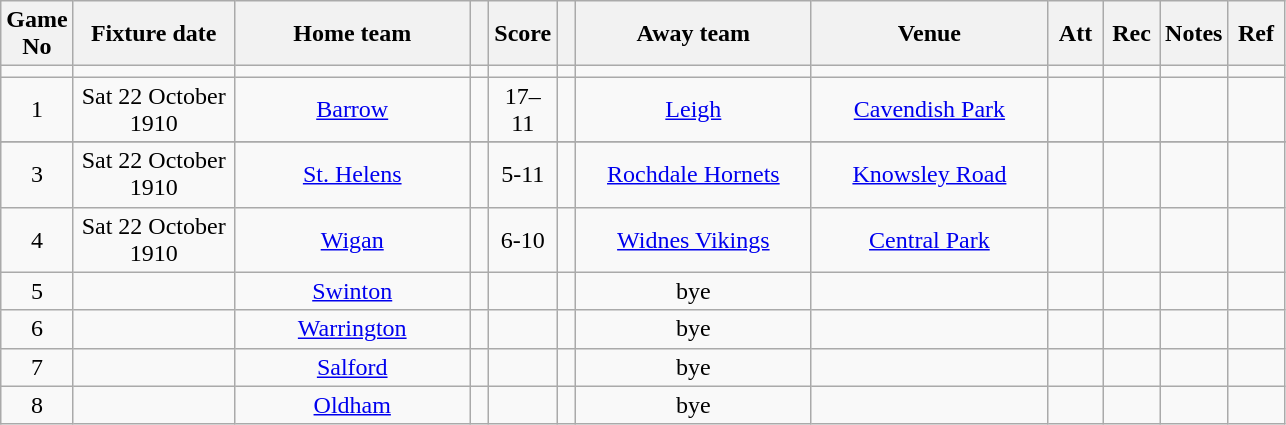<table class="wikitable" style="text-align:center;">
<tr>
<th width=20 abbr="No">Game No</th>
<th width=100 abbr="Date">Fixture date</th>
<th width=150 abbr="Home team">Home team</th>
<th width=5 abbr="space"></th>
<th width=20 abbr="Score">Score</th>
<th width=5 abbr="space"></th>
<th width=150 abbr="Away team">Away team</th>
<th width=150 abbr="Venue">Venue</th>
<th width=30 abbr="Att">Att</th>
<th width=30 abbr="Rec">Rec</th>
<th width=20 abbr="Notes">Notes</th>
<th width=30 abbr="Ref">Ref</th>
</tr>
<tr>
<td></td>
<td></td>
<td></td>
<td></td>
<td></td>
<td></td>
<td></td>
<td></td>
<td></td>
<td></td>
<td></td>
</tr>
<tr>
<td>1</td>
<td>Sat 22 October 1910</td>
<td><a href='#'>Barrow</a></td>
<td></td>
<td>17–11</td>
<td></td>
<td><a href='#'>Leigh</a></td>
<td><a href='#'>Cavendish Park</a></td>
<td></td>
<td></td>
<td></td>
<td></td>
</tr>
<tr |2||Sat 22 October 1910||>
</tr>
<tr>
<td>3</td>
<td>Sat 22 October 1910</td>
<td><a href='#'>St. Helens</a></td>
<td></td>
<td>5-11</td>
<td></td>
<td><a href='#'>Rochdale Hornets</a></td>
<td><a href='#'>Knowsley Road</a></td>
<td></td>
<td></td>
<td></td>
<td></td>
</tr>
<tr>
<td>4</td>
<td>Sat 22 October 1910</td>
<td><a href='#'>Wigan</a></td>
<td></td>
<td>6-10</td>
<td></td>
<td><a href='#'>Widnes Vikings</a></td>
<td><a href='#'>Central Park</a></td>
<td></td>
<td></td>
<td></td>
<td></td>
</tr>
<tr>
<td>5</td>
<td></td>
<td><a href='#'>Swinton</a></td>
<td></td>
<td></td>
<td></td>
<td>bye</td>
<td></td>
<td></td>
<td></td>
<td></td>
<td></td>
</tr>
<tr>
<td>6</td>
<td></td>
<td><a href='#'>Warrington</a></td>
<td></td>
<td></td>
<td></td>
<td>bye</td>
<td></td>
<td></td>
<td></td>
<td></td>
<td></td>
</tr>
<tr>
<td>7</td>
<td></td>
<td><a href='#'>Salford</a></td>
<td></td>
<td></td>
<td></td>
<td>bye</td>
<td></td>
<td></td>
<td></td>
<td></td>
<td></td>
</tr>
<tr>
<td>8</td>
<td></td>
<td><a href='#'>Oldham</a></td>
<td></td>
<td></td>
<td></td>
<td>bye</td>
<td></td>
<td></td>
<td></td>
<td></td>
<td></td>
</tr>
</table>
